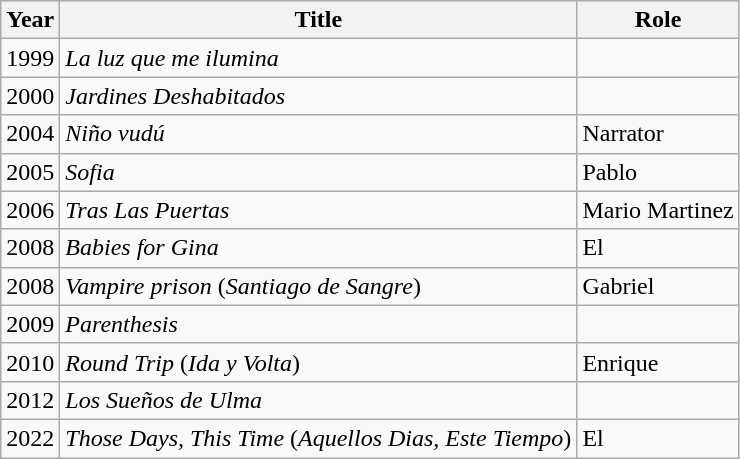<table class="wikitable">
<tr>
<th>Year</th>
<th>Title</th>
<th>Role</th>
</tr>
<tr>
<td>1999</td>
<td><em>La luz que me ilumina</em></td>
<td></td>
</tr>
<tr>
<td>2000</td>
<td><em>Jardines Deshabitados</em></td>
<td></td>
</tr>
<tr>
<td>2004</td>
<td><em>Niño vudú</em></td>
<td>Narrator</td>
</tr>
<tr>
<td>2005</td>
<td><em>Sofia</em></td>
<td>Pablo</td>
</tr>
<tr>
<td>2006</td>
<td><em>Tras Las Puertas</em></td>
<td>Mario Martinez</td>
</tr>
<tr>
<td>2008</td>
<td><em>Babies for Gina</em></td>
<td>El</td>
</tr>
<tr>
<td>2008</td>
<td><em>Vampire prison</em> (<em>Santiago de Sangre</em>)</td>
<td>Gabriel</td>
</tr>
<tr>
<td>2009</td>
<td><em>Parenthesis</em></td>
<td></td>
</tr>
<tr>
<td>2010</td>
<td><em>Round Trip</em> (<em>Ida y Volta</em>)</td>
<td>Enrique</td>
</tr>
<tr>
<td>2012</td>
<td><em>Los Sueños de Ulma</em></td>
<td></td>
</tr>
<tr>
<td>2022</td>
<td><em>Those Days, This Time</em> (<em>Aquellos Dias, Este Tiempo</em>)</td>
<td>El</td>
</tr>
</table>
